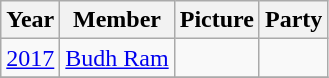<table class="wikitable sortable">
<tr>
<th>Year</th>
<th>Member</th>
<th>Picture</th>
<th colspan="2">Party</th>
</tr>
<tr>
<td><a href='#'>2017</a></td>
<td><a href='#'>Budh Ram</a></td>
<td></td>
<td></td>
</tr>
<tr>
</tr>
</table>
